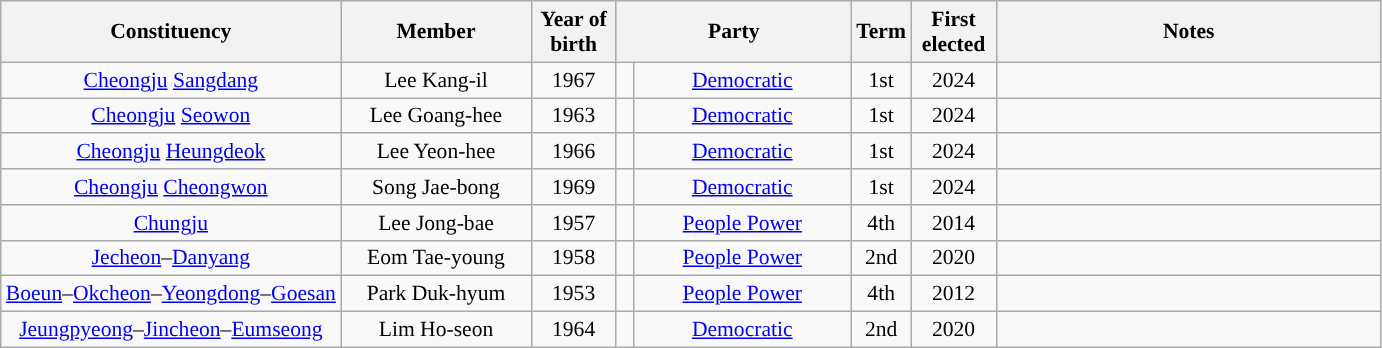<table class="wikitable sortable" style="font-size:90%; text-align:center">
<tr>
<th scope="col" style="width:150px;">Constituency</th>
<th scope="col" style="width:120px;">Member</th>
<th scope="col" style="width:50px;">Year of birth</th>
<th scope="col" style="width:150px;" colspan="2">Party</th>
<th scope="col" style="width:20px;">Term</th>
<th scope="col" style="width:50px;">First elected</th>
<th scope="col" style="width:250px;" class="unsortable">Notes</th>
</tr>
<tr>
<td><a href='#'>Cheongju</a> <a href='#'>Sangdang</a></td>
<td>Lee Kang-il</td>
<td>1967</td>
<td scope="row" style="background-color:"></td>
<td><a href='#'>Democratic</a></td>
<td>1st</td>
<td>2024</td>
</tr>
<tr>
<td><a href='#'>Cheongju</a> <a href='#'>Seowon</a></td>
<td>Lee Goang-hee</td>
<td>1963</td>
<td scope="row" style="background-color:"></td>
<td><a href='#'>Democratic</a></td>
<td>1st</td>
<td>2024</td>
<td></td>
</tr>
<tr>
<td><a href='#'>Cheongju</a> <a href='#'>Heungdeok</a></td>
<td>Lee Yeon-hee</td>
<td>1966</td>
<td scope="row" style="background-color:"></td>
<td><a href='#'>Democratic</a></td>
<td>1st</td>
<td>2024</td>
<td></td>
</tr>
<tr>
<td><a href='#'>Cheongju</a> <a href='#'>Cheongwon</a></td>
<td>Song Jae-bong</td>
<td>1969</td>
<td scope="row" style="background-color:"></td>
<td><a href='#'>Democratic</a></td>
<td>1st</td>
<td>2024</td>
<td></td>
</tr>
<tr>
<td><a href='#'>Chungju</a></td>
<td>Lee Jong-bae</td>
<td>1957</td>
<td scope="row" style="background-color:"></td>
<td><a href='#'>People Power</a></td>
<td>4th</td>
<td>2014</td>
<td></td>
</tr>
<tr>
<td><a href='#'>Jecheon</a>–<a href='#'>Danyang</a></td>
<td>Eom Tae-young</td>
<td>1958</td>
<td scope="row" style="background-color:"></td>
<td><a href='#'>People Power</a></td>
<td>2nd</td>
<td>2020</td>
</tr>
<tr>
<td><a href='#'>Boeun</a>–<a href='#'>Okcheon</a>–<a href='#'>Yeongdong</a>–<a href='#'>Goesan</a></td>
<td>Park Duk-hyum</td>
<td>1953</td>
<td scope="row" style="background-color:"></td>
<td><a href='#'>People Power</a></td>
<td>4th</td>
<td>2012</td>
<td></td>
</tr>
<tr>
<td><a href='#'>Jeungpyeong</a>–<a href='#'>Jincheon</a>–<a href='#'>Eumseong</a></td>
<td>Lim Ho-seon</td>
<td>1964</td>
<td scope="row" style="background-color:"></td>
<td><a href='#'>Democratic</a></td>
<td>2nd</td>
<td>2020</td>
<td></td>
</tr>
</table>
